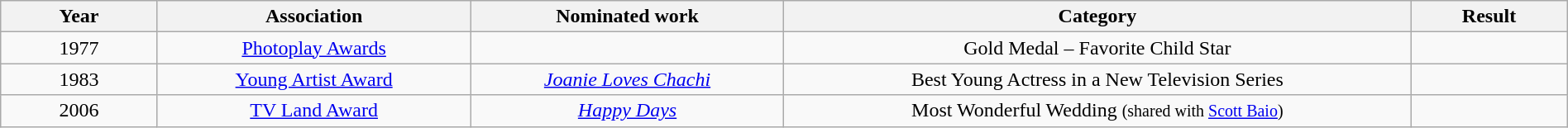<table width="100%" class="wikitable">
<tr>
<th width="10%">Year</th>
<th width="20%">Association</th>
<th width="20%">Nominated work</th>
<th width="40%">Category</th>
<th width="30%">Result</th>
</tr>
<tr>
<td style="text-align:center;">1977</td>
<td style="text-align:center;"><a href='#'>Photoplay Awards</a></td>
<td></td>
<td style="text-align:center;">Gold Medal – Favorite Child Star</td>
<td></td>
</tr>
<tr>
<td style="text-align:center;">1983</td>
<td style="text-align:center;"><a href='#'>Young Artist Award</a></td>
<td style="text-align:center;"><em><a href='#'>Joanie Loves Chachi</a></em></td>
<td style="text-align:center;">Best Young Actress in a New Television Series</td>
<td></td>
</tr>
<tr>
<td style="text-align:center;">2006</td>
<td style="text-align:center;"><a href='#'>TV Land Award</a></td>
<td style="text-align:center;"><em><a href='#'>Happy Days</a></em></td>
<td style="text-align:center;">Most Wonderful Wedding <small>(shared with <a href='#'>Scott Baio</a>)</small></td>
<td></td>
</tr>
</table>
